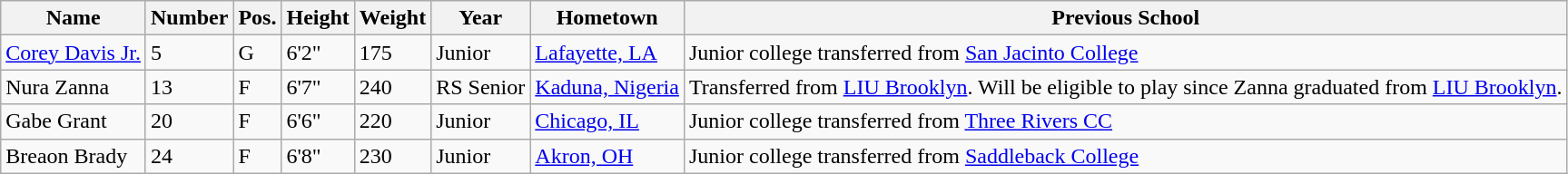<table class="wikitable sortable" border="1">
<tr>
<th>Name</th>
<th>Number</th>
<th>Pos.</th>
<th>Height</th>
<th>Weight</th>
<th>Year</th>
<th>Hometown</th>
<th class="unsortable">Previous School</th>
</tr>
<tr>
<td><a href='#'>Corey Davis Jr.</a></td>
<td>5</td>
<td>G</td>
<td>6'2"</td>
<td>175</td>
<td>Junior</td>
<td><a href='#'>Lafayette, LA</a></td>
<td>Junior college transferred from <a href='#'>San Jacinto College</a></td>
</tr>
<tr>
<td>Nura Zanna</td>
<td>13</td>
<td>F</td>
<td>6'7"</td>
<td>240</td>
<td>RS Senior</td>
<td><a href='#'>Kaduna, Nigeria</a></td>
<td>Transferred from <a href='#'>LIU Brooklyn</a>. Will be eligible to play since Zanna graduated from <a href='#'>LIU Brooklyn</a>.</td>
</tr>
<tr>
<td>Gabe Grant</td>
<td>20</td>
<td>F</td>
<td>6'6"</td>
<td>220</td>
<td>Junior</td>
<td><a href='#'>Chicago, IL</a></td>
<td>Junior college transferred from <a href='#'>Three Rivers CC</a></td>
</tr>
<tr>
<td>Breaon Brady</td>
<td>24</td>
<td>F</td>
<td>6'8"</td>
<td>230</td>
<td>Junior</td>
<td><a href='#'>Akron, OH</a></td>
<td>Junior college transferred from <a href='#'>Saddleback College</a></td>
</tr>
</table>
